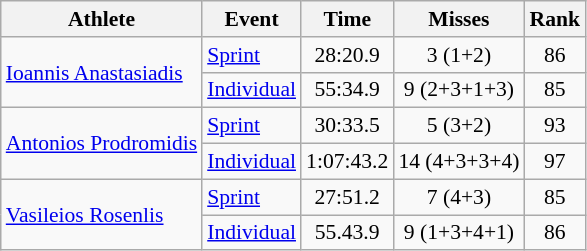<table class="wikitable" style="font-size:90%">
<tr>
<th>Athlete</th>
<th>Event</th>
<th>Time</th>
<th>Misses</th>
<th>Rank</th>
</tr>
<tr align=center>
<td align=left rowspan=2><a href='#'>Ioannis Anastasiadis</a></td>
<td align=left><a href='#'>Sprint</a></td>
<td>28:20.9</td>
<td>3 (1+2)</td>
<td>86</td>
</tr>
<tr align=center>
<td align=left><a href='#'>Individual</a></td>
<td>55:34.9</td>
<td>9 (2+3+1+3)</td>
<td>85</td>
</tr>
<tr align=center>
<td align=left rowspan=2><a href='#'>Antonios Prodromidis</a></td>
<td align=left><a href='#'>Sprint</a></td>
<td>30:33.5</td>
<td>5 (3+2)</td>
<td>93</td>
</tr>
<tr align=center>
<td align=left><a href='#'>Individual</a></td>
<td>1:07:43.2</td>
<td>14 (4+3+3+4)</td>
<td>97</td>
</tr>
<tr align=center>
<td align=left rowspan=2><a href='#'>Vasileios Rosenlis</a></td>
<td align=left><a href='#'>Sprint</a></td>
<td>27:51.2</td>
<td>7 (4+3)</td>
<td>85</td>
</tr>
<tr align=center>
<td align=left><a href='#'>Individual</a></td>
<td>55.43.9</td>
<td>9 (1+3+4+1)</td>
<td>86</td>
</tr>
</table>
